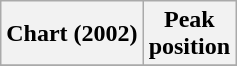<table class="wikitable plainrowheaders" style="text-align:center">
<tr>
<th>Chart (2002)</th>
<th>Peak<br>position</th>
</tr>
<tr>
</tr>
</table>
